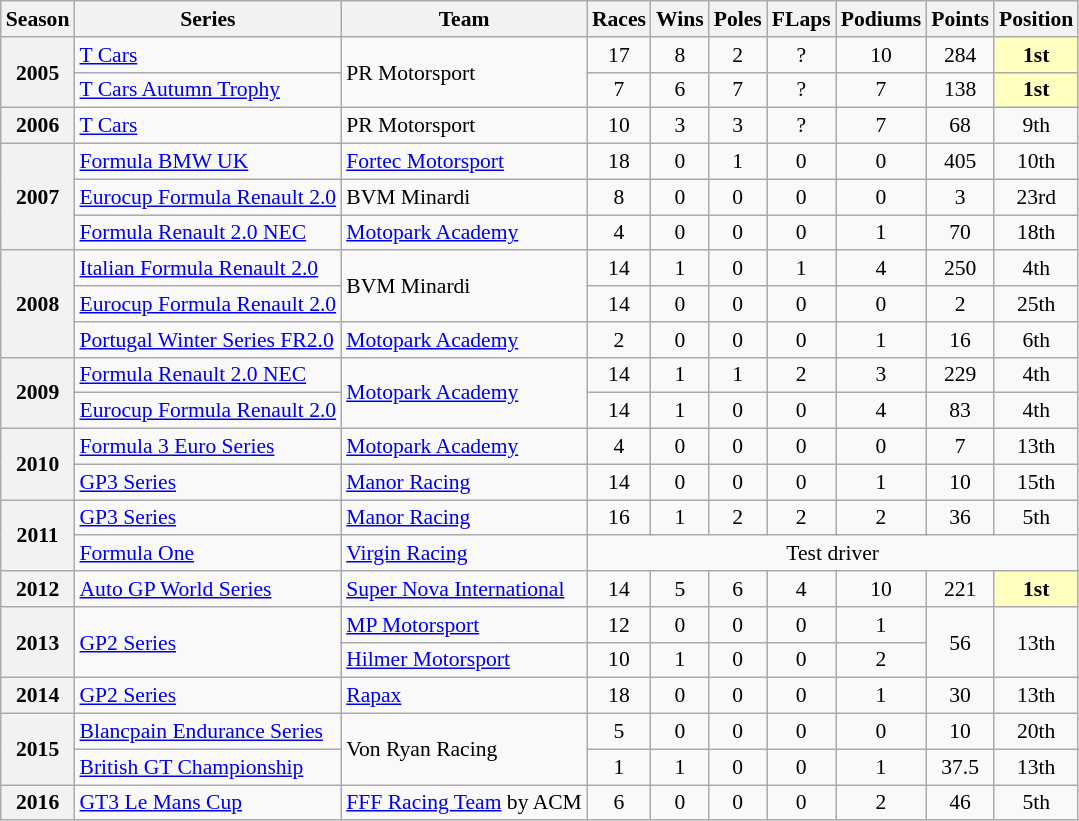<table class="wikitable" style="font-size: 90%; text-align:center">
<tr>
<th>Season</th>
<th>Series</th>
<th>Team</th>
<th>Races</th>
<th>Wins</th>
<th>Poles</th>
<th>FLaps</th>
<th>Podiums</th>
<th>Points</th>
<th>Position</th>
</tr>
<tr>
<th rowspan=2>2005</th>
<td align=left><a href='#'>T Cars</a></td>
<td rowspan=2 align=left>PR Motorsport</td>
<td>17</td>
<td>8</td>
<td>2</td>
<td>?</td>
<td>10</td>
<td>284</td>
<td style="background:#FFFFBF;"><strong>1st</strong></td>
</tr>
<tr>
<td align=left><a href='#'>T Cars Autumn Trophy</a></td>
<td>7</td>
<td>6</td>
<td>7</td>
<td>?</td>
<td>7</td>
<td>138</td>
<td style="background:#FFFFBF;"><strong>1st</strong></td>
</tr>
<tr>
<th>2006</th>
<td align=left><a href='#'>T Cars</a></td>
<td align=left>PR Motorsport</td>
<td>10</td>
<td>3</td>
<td>3</td>
<td>?</td>
<td>7</td>
<td>68</td>
<td>9th</td>
</tr>
<tr>
<th rowspan=3>2007</th>
<td align=left><a href='#'>Formula BMW UK</a></td>
<td align=left><a href='#'>Fortec Motorsport</a></td>
<td>18</td>
<td>0</td>
<td>1</td>
<td>0</td>
<td>0</td>
<td>405</td>
<td>10th</td>
</tr>
<tr>
<td align=left><a href='#'>Eurocup Formula Renault 2.0</a></td>
<td align=left>BVM Minardi</td>
<td>8</td>
<td>0</td>
<td>0</td>
<td>0</td>
<td>0</td>
<td>3</td>
<td>23rd</td>
</tr>
<tr>
<td align=left><a href='#'>Formula Renault 2.0 NEC</a></td>
<td align=left><a href='#'>Motopark Academy</a></td>
<td>4</td>
<td>0</td>
<td>0</td>
<td>0</td>
<td>1</td>
<td>70</td>
<td>18th</td>
</tr>
<tr>
<th rowspan=3>2008</th>
<td align=left><a href='#'>Italian Formula Renault 2.0</a></td>
<td rowspan=2 align=left>BVM Minardi</td>
<td>14</td>
<td>1</td>
<td>0</td>
<td>1</td>
<td>4</td>
<td>250</td>
<td>4th</td>
</tr>
<tr>
<td align=left><a href='#'>Eurocup Formula Renault 2.0</a></td>
<td>14</td>
<td>0</td>
<td>0</td>
<td>0</td>
<td>0</td>
<td>2</td>
<td>25th</td>
</tr>
<tr>
<td align=left><a href='#'>Portugal Winter Series FR2.0</a></td>
<td align=left><a href='#'>Motopark Academy</a></td>
<td>2</td>
<td>0</td>
<td>0</td>
<td>0</td>
<td>1</td>
<td>16</td>
<td>6th</td>
</tr>
<tr>
<th rowspan=2>2009</th>
<td align=left><a href='#'>Formula Renault 2.0 NEC</a></td>
<td rowspan=2 align=left><a href='#'>Motopark Academy</a></td>
<td>14</td>
<td>1</td>
<td>1</td>
<td>2</td>
<td>3</td>
<td>229</td>
<td>4th</td>
</tr>
<tr>
<td align=left><a href='#'>Eurocup Formula Renault 2.0</a></td>
<td>14</td>
<td>1</td>
<td>0</td>
<td>0</td>
<td>4</td>
<td>83</td>
<td>4th</td>
</tr>
<tr>
<th rowspan=2>2010</th>
<td align=left><a href='#'>Formula 3 Euro Series</a></td>
<td align=left><a href='#'>Motopark Academy</a></td>
<td>4</td>
<td>0</td>
<td>0</td>
<td>0</td>
<td>0</td>
<td>7</td>
<td>13th</td>
</tr>
<tr>
<td align=left><a href='#'>GP3 Series</a></td>
<td align=left><a href='#'>Manor Racing</a></td>
<td>14</td>
<td>0</td>
<td>0</td>
<td>0</td>
<td>1</td>
<td>10</td>
<td>15th</td>
</tr>
<tr>
<th rowspan=2>2011</th>
<td align=left><a href='#'>GP3 Series</a></td>
<td align=left><a href='#'>Manor Racing</a></td>
<td>16</td>
<td>1</td>
<td>2</td>
<td>2</td>
<td>2</td>
<td>36</td>
<td>5th</td>
</tr>
<tr>
<td align=left><a href='#'>Formula One</a></td>
<td align=left><a href='#'>Virgin Racing</a></td>
<td align="center" colspan=7>Test driver</td>
</tr>
<tr>
<th>2012</th>
<td align=left><a href='#'>Auto GP World Series</a></td>
<td align=left><a href='#'>Super Nova International</a></td>
<td>14</td>
<td>5</td>
<td>6</td>
<td>4</td>
<td>10</td>
<td>221</td>
<td style="background:#FFFFBF;"><strong>1st</strong></td>
</tr>
<tr>
<th rowspan=2>2013</th>
<td rowspan=2 align=left><a href='#'>GP2 Series</a></td>
<td align=left><a href='#'>MP Motorsport</a></td>
<td>12</td>
<td>0</td>
<td>0</td>
<td>0</td>
<td>1</td>
<td rowspan=2>56</td>
<td rowspan=2>13th</td>
</tr>
<tr>
<td align=left><a href='#'>Hilmer Motorsport</a></td>
<td>10</td>
<td>1</td>
<td>0</td>
<td>0</td>
<td>2</td>
</tr>
<tr>
<th>2014</th>
<td align=left><a href='#'>GP2 Series</a></td>
<td align=left><a href='#'>Rapax</a></td>
<td>18</td>
<td>0</td>
<td>0</td>
<td>0</td>
<td>1</td>
<td>30</td>
<td>13th</td>
</tr>
<tr>
<th rowspan=2>2015</th>
<td align=left><a href='#'>Blancpain Endurance Series</a></td>
<td rowspan=2 align=left>Von Ryan Racing</td>
<td>5</td>
<td>0</td>
<td>0</td>
<td>0</td>
<td>0</td>
<td>10</td>
<td>20th</td>
</tr>
<tr>
<td align=left><a href='#'>British GT Championship</a></td>
<td>1</td>
<td>1</td>
<td>0</td>
<td>0</td>
<td>1</td>
<td>37.5</td>
<td>13th</td>
</tr>
<tr>
<th>2016</th>
<td align=left><a href='#'>GT3 Le Mans Cup</a></td>
<td align=left><a href='#'>FFF Racing Team</a> by ACM</td>
<td>6</td>
<td>0</td>
<td>0</td>
<td>0</td>
<td>2</td>
<td>46</td>
<td>5th</td>
</tr>
</table>
